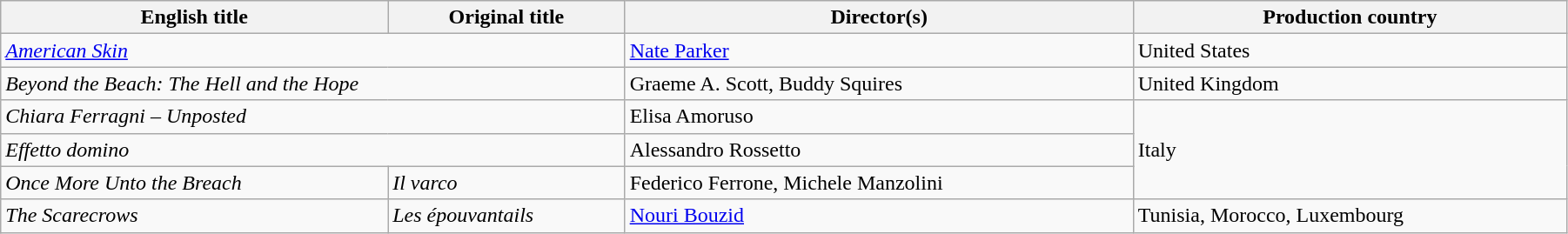<table class="wikitable" style="width:95%; margin-bottom:0px">
<tr>
<th>English title</th>
<th>Original title</th>
<th>Director(s)</th>
<th>Production country</th>
</tr>
<tr>
<td colspan=2><em><a href='#'>American Skin</a></em></td>
<td data-sort-value="Parker"><a href='#'>Nate Parker</a></td>
<td>United States</td>
</tr>
<tr>
<td colspan=2><em>Beyond the Beach: The Hell and the Hope</em></td>
<td data-sort-value="Parker">Graeme A. Scott, Buddy Squires</td>
<td>United Kingdom</td>
</tr>
<tr>
<td colspan=2><em>Chiara Ferragni – Unposted</em></td>
<td data-sort-value="Amoruso">Elisa Amoruso</td>
<td rowspan="3">Italy</td>
</tr>
<tr>
<td colspan=2><em>Effetto domino</em></td>
<td data-sort-value="Rossetto">Alessandro Rossetto</td>
</tr>
<tr>
<td><em>Once More Unto the Breach</em></td>
<td><em>Il varco</em></td>
<td data-sort-value="Ferrone">Federico Ferrone, Michele Manzolini</td>
</tr>
<tr>
<td><em>The Scarecrows</em></td>
<td><em>Les épouvantails</em></td>
<td data-sort-value="Bouzid"><a href='#'>Nouri Bouzid</a></td>
<td>Tunisia, Morocco, Luxembourg</td>
</tr>
</table>
